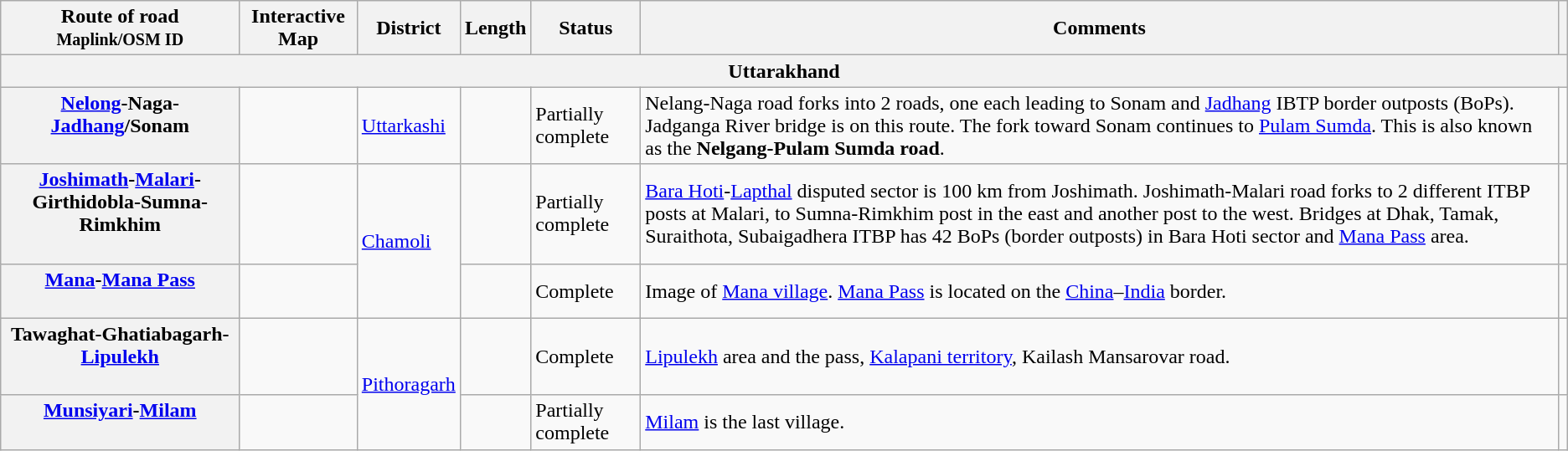<table class="wikitable sortable plainrowheaders" border="1">
<tr>
<th>Route of road<br><small>Maplink/OSM ID</small></th>
<th class="unsortable">Interactive Map</th>
<th>District</th>
<th>Length</th>
<th>Status</th>
<th class="unsortable">Comments</th>
<th></th>
</tr>
<tr>
<th colspan="7">Uttarakhand</th>
</tr>
<tr>
<th><a href='#'>Nelong</a>-Naga-<a href='#'>Jadhang</a>/Sonam<br><small><br></small></th>
<td></td>
<td><a href='#'>Uttarkashi</a></td>
<td></td>
<td>Partially complete</td>
<td>Nelang-Naga road forks into 2 roads, one each leading to Sonam and <a href='#'>Jadhang</a> IBTP border outposts (BoPs). Jadganga River bridge is on this route. The fork toward Sonam continues to <a href='#'>Pulam Sumda</a>. This is also known as the <strong>Nelgang-Pulam Sumda road</strong>.</td>
<td></td>
</tr>
<tr>
<th><a href='#'>Joshimath</a>-<a href='#'>Malari</a>-Girthidobla-Sumna-Rimkhim<br><small><br></small></th>
<td></td>
<td rowspan="2"><a href='#'>Chamoli</a></td>
<td></td>
<td>Partially complete</td>
<td><a href='#'>Bara Hoti</a>-<a href='#'>Lapthal</a> disputed sector is 100 km from Joshimath. Joshimath-Malari road forks to 2 different ITBP posts at Malari, to Sumna-Rimkhim post in the east and another post to the west. Bridges at Dhak, Tamak, Suraithota, Subaigadhera ITBP has  42 BoPs (border outposts) in Bara Hoti sector and <a href='#'>Mana Pass</a> area.</td>
<td></td>
</tr>
<tr>
<th><a href='#'>Mana</a>-<a href='#'>Mana Pass</a><br><small><br></small></th>
<td></td>
<td></td>
<td>Complete</td>
<td>Image of <a href='#'>Mana village</a>. <a href='#'>Mana Pass</a> is located on the <a href='#'>China</a>–<a href='#'>India</a> border.</td>
<td></td>
</tr>
<tr>
<th>Tawaghat-Ghatiabagarh-<a href='#'>Lipulekh</a><br><small><br></small></th>
<td></td>
<td rowspan="2"><a href='#'>Pithoragarh</a></td>
<td></td>
<td>Complete</td>
<td><a href='#'>Lipulekh</a> area and the pass, <a href='#'>Kalapani territory</a>, Kailash Mansarovar road.</td>
<td></td>
</tr>
<tr>
<th><a href='#'>Munsiyari</a>-<a href='#'>Milam</a><br><small><br></small></th>
<td></td>
<td></td>
<td>Partially complete</td>
<td><a href='#'>Milam</a> is the last village.</td>
<td></td>
</tr>
</table>
